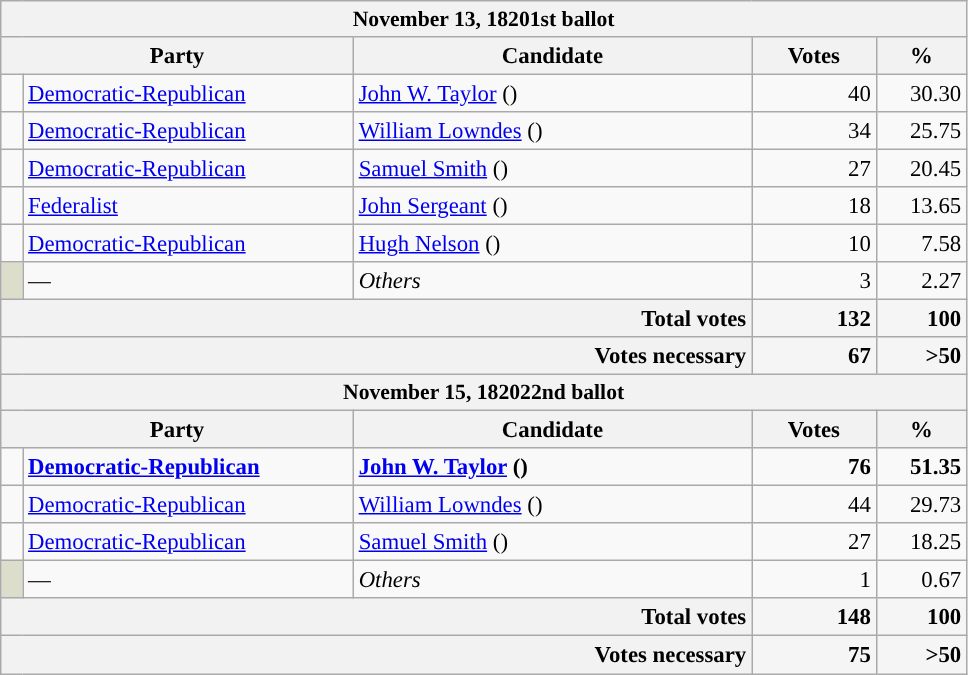<table class="wikitable" style="margin-right:1em; font-size:95%">
<tr>
<th colspan=5 style="font-size:95%">November 13, 18201st ballot</th>
</tr>
<tr>
<th scope="col" colspan="2" style="width: 15em">Party</th>
<th scope="col" style="width: 17em">Candidate</th>
<th scope="col" style="width: 5em">Votes</th>
<th scope="col" style="width: 3.5em">%</th>
</tr>
<tr>
<td style="width: 0.5em; background:"></td>
<td><a href='#'>Democratic-Republican</a></td>
<td><a href='#'>John W. Taylor</a> ()</td>
<td style="text-align:right">40</td>
<td style="text-align:right">30.30</td>
</tr>
<tr>
<td style="background:"></td>
<td><a href='#'>Democratic-Republican</a></td>
<td><a href='#'>William Lowndes</a> ()</td>
<td style="text-align:right">34</td>
<td style="text-align:right">25.75</td>
</tr>
<tr>
<td style="background:"></td>
<td><a href='#'>Democratic-Republican</a></td>
<td><a href='#'>Samuel Smith</a> ()</td>
<td style="text-align:right">27</td>
<td style="text-align:right">20.45</td>
</tr>
<tr>
<td style="background:"></td>
<td><a href='#'>Federalist</a></td>
<td><a href='#'>John Sergeant</a> ()</td>
<td style="text-align:right">18</td>
<td style="text-align:right">13.65</td>
</tr>
<tr>
<td style="background:"></td>
<td><a href='#'>Democratic-Republican</a></td>
<td><a href='#'>Hugh Nelson</a> ()</td>
<td style="text-align:right">10</td>
<td style="text-align:right">7.58</td>
</tr>
<tr>
<td style="background:#ddddcc"></td>
<td>—</td>
<td><em>Others</em></td>
<td style="text-align:right">3</td>
<td style="text-align:right">2.27</td>
</tr>
<tr>
<th colspan=3 style="text-align:right">Total votes</th>
<td style="text-align:right; background:#f5f5f5"><strong>132</strong></td>
<td style="text-align:right; background:#f5f5f5"><strong>100</strong></td>
</tr>
<tr>
<th colspan=3 style="text-align:right">Votes necessary</th>
<td style="text-align:right; background:#f5f5f5"><strong>67</strong></td>
<td style="text-align:right; background:#f5f5f5"><strong>>50</strong></td>
</tr>
<tr>
<th colspan=5 style="font-size:95%">November 15, 182022nd ballot</th>
</tr>
<tr>
<th scope="col" colspan="2" style="width: 15em">Party</th>
<th scope="col" style="width: 17em">Candidate</th>
<th scope="col" style="width: 5em">Votes</th>
<th scope="col" style="width: 3.5em">%</th>
</tr>
<tr>
<td style="background:"></td>
<td><strong><a href='#'>Democratic-Republican</a></strong></td>
<td><strong><a href='#'>John W. Taylor</a> ()</strong></td>
<td style="text-align:right"><strong>76</strong></td>
<td style="text-align:right"><strong>51.35</strong></td>
</tr>
<tr>
<td style="background:"></td>
<td><a href='#'>Democratic-Republican</a></td>
<td><a href='#'>William Lowndes</a> ()</td>
<td style="text-align:right">44</td>
<td style="text-align:right">29.73</td>
</tr>
<tr>
<td style="background:"></td>
<td><a href='#'>Democratic-Republican</a></td>
<td><a href='#'>Samuel Smith</a> ()</td>
<td style="text-align:right">27</td>
<td style="text-align:right">18.25</td>
</tr>
<tr>
<td style="background:#ddddcc"></td>
<td>—</td>
<td><em>Others</em></td>
<td style="text-align:right">1</td>
<td style="text-align:right">0.67</td>
</tr>
<tr>
<th colspan=3 style="text-align:right">Total votes</th>
<td style="text-align:right; background:#f5f5f5"><strong>148</strong></td>
<td style="text-align:right; background:#f5f5f5"><strong>100</strong></td>
</tr>
<tr>
<th colspan=3 style="text-align:right">Votes necessary</th>
<td style="text-align:right; background:#f5f5f5"><strong>75</strong></td>
<td style="text-align:right; background:#f5f5f5"><strong>>50</strong></td>
</tr>
</table>
